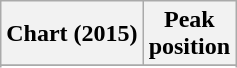<table class="wikitable sortable plainrowheaders" style="text-align:center">
<tr>
<th scope="col">Chart (2015)</th>
<th scope="col">Peak<br>position</th>
</tr>
<tr>
</tr>
<tr>
</tr>
<tr>
</tr>
</table>
